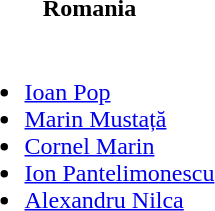<table>
<tr>
<th>Romania</th>
</tr>
<tr>
<td><br><ul><li><a href='#'>Ioan Pop</a></li><li><a href='#'>Marin Mustață</a></li><li><a href='#'>Cornel Marin</a></li><li><a href='#'>Ion Pantelimonescu</a></li><li><a href='#'>Alexandru Nilca</a></li></ul></td>
</tr>
</table>
